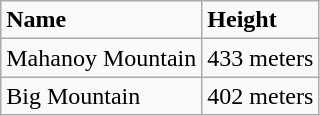<table class="wikitable">
<tr>
<td><strong>Name</strong></td>
<td><strong>Height</strong></td>
</tr>
<tr>
<td>Mahanoy Mountain</td>
<td>433 meters</td>
</tr>
<tr>
<td>Big Mountain</td>
<td>402 meters</td>
</tr>
</table>
